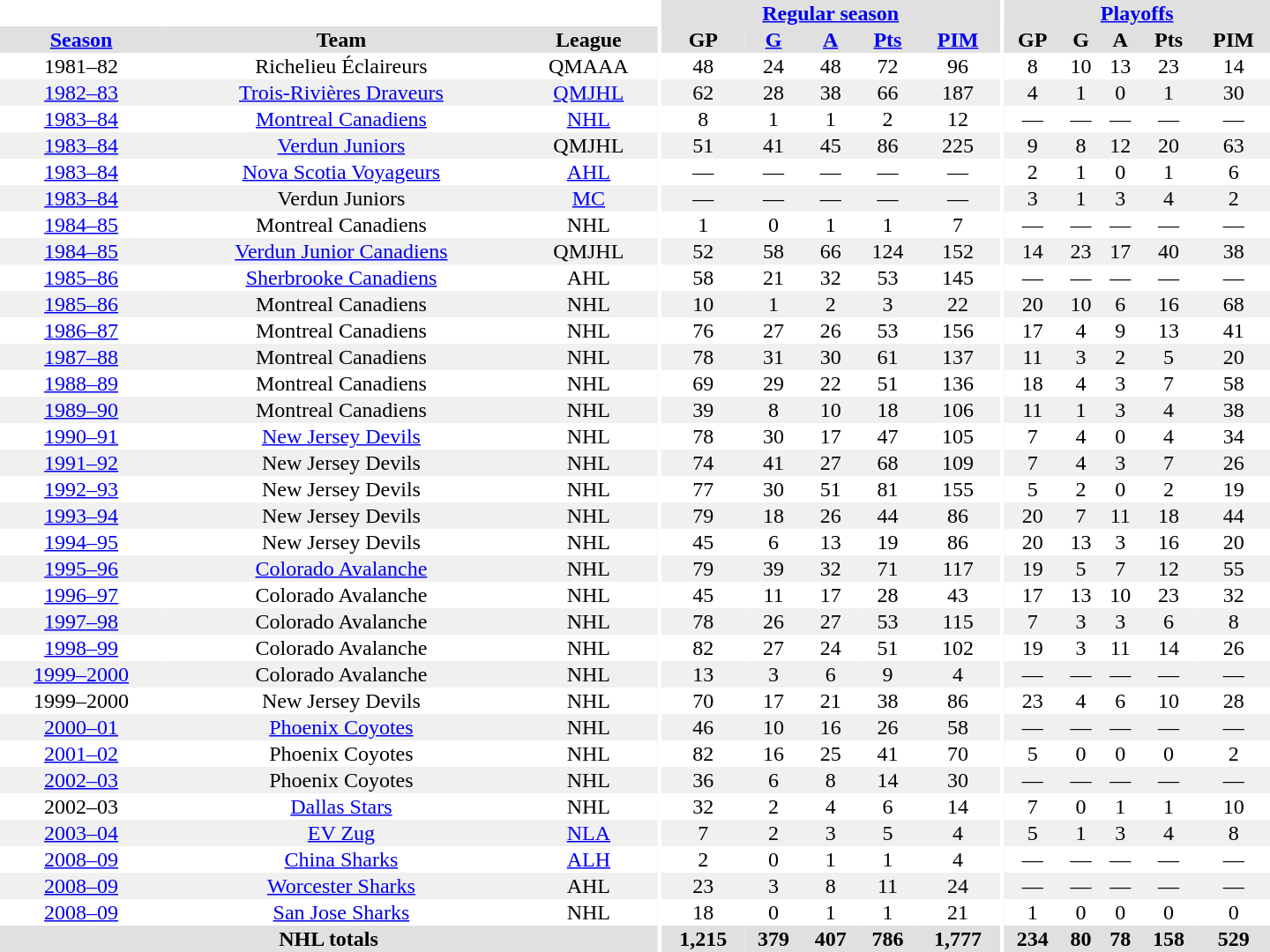<table border="0" cellpadding="1" cellspacing="0" style="text-align:center; width:60em">
<tr bgcolor="#e0e0e0">
<th colspan="3"  bgcolor="#ffffff"></th>
<th rowspan="99" bgcolor="#ffffff"></th>
<th colspan="5"><a href='#'>Regular season</a></th>
<th rowspan="99" bgcolor="#ffffff"></th>
<th colspan="5"><a href='#'>Playoffs</a></th>
</tr>
<tr bgcolor="#e0e0e0">
<th><a href='#'>Season</a></th>
<th>Team</th>
<th>League</th>
<th>GP</th>
<th><a href='#'>G</a></th>
<th><a href='#'>A</a></th>
<th><a href='#'>Pts</a></th>
<th><a href='#'>PIM</a></th>
<th>GP</th>
<th>G</th>
<th>A</th>
<th>Pts</th>
<th>PIM</th>
</tr>
<tr>
<td>1981–82</td>
<td>Richelieu Éclaireurs</td>
<td>QMAAA</td>
<td>48</td>
<td>24</td>
<td>48</td>
<td>72</td>
<td>96</td>
<td>8</td>
<td>10</td>
<td>13</td>
<td>23</td>
<td>14</td>
</tr>
<tr style="background:#f0f0f0;">
<td><a href='#'>1982–83</a></td>
<td><a href='#'>Trois-Rivières Draveurs</a></td>
<td><a href='#'>QMJHL</a></td>
<td>62</td>
<td>28</td>
<td>38</td>
<td>66</td>
<td>187</td>
<td>4</td>
<td>1</td>
<td>0</td>
<td>1</td>
<td>30</td>
</tr>
<tr>
<td><a href='#'>1983–84</a></td>
<td><a href='#'>Montreal Canadiens</a></td>
<td><a href='#'>NHL</a></td>
<td>8</td>
<td>1</td>
<td>1</td>
<td>2</td>
<td>12</td>
<td>—</td>
<td>—</td>
<td>—</td>
<td>—</td>
<td>—</td>
</tr>
<tr style="background:#f0f0f0;">
<td><a href='#'>1983–84</a></td>
<td><a href='#'>Verdun Juniors</a></td>
<td>QMJHL</td>
<td>51</td>
<td>41</td>
<td>45</td>
<td>86</td>
<td>225</td>
<td>9</td>
<td>8</td>
<td>12</td>
<td>20</td>
<td>63</td>
</tr>
<tr>
<td><a href='#'>1983–84</a></td>
<td><a href='#'>Nova Scotia Voyageurs</a></td>
<td><a href='#'>AHL</a></td>
<td>—</td>
<td>—</td>
<td>—</td>
<td>—</td>
<td>—</td>
<td>2</td>
<td>1</td>
<td>0</td>
<td>1</td>
<td>6</td>
</tr>
<tr style="background:#f0f0f0;">
<td><a href='#'>1983–84</a></td>
<td>Verdun Juniors</td>
<td><a href='#'>MC</a></td>
<td>—</td>
<td>—</td>
<td>—</td>
<td>—</td>
<td>—</td>
<td>3</td>
<td>1</td>
<td>3</td>
<td>4</td>
<td>2</td>
</tr>
<tr>
<td><a href='#'>1984–85</a></td>
<td>Montreal Canadiens</td>
<td>NHL</td>
<td>1</td>
<td>0</td>
<td>1</td>
<td>1</td>
<td>7</td>
<td>—</td>
<td>—</td>
<td>—</td>
<td>—</td>
<td>—</td>
</tr>
<tr style="background:#f0f0f0;">
<td><a href='#'>1984–85</a></td>
<td><a href='#'>Verdun Junior Canadiens</a></td>
<td>QMJHL</td>
<td>52</td>
<td>58</td>
<td>66</td>
<td>124</td>
<td>152</td>
<td>14</td>
<td>23</td>
<td>17</td>
<td>40</td>
<td>38</td>
</tr>
<tr>
<td><a href='#'>1985–86</a></td>
<td><a href='#'>Sherbrooke Canadiens</a></td>
<td>AHL</td>
<td>58</td>
<td>21</td>
<td>32</td>
<td>53</td>
<td>145</td>
<td>—</td>
<td>—</td>
<td>—</td>
<td>—</td>
<td>—</td>
</tr>
<tr style="background:#f0f0f0;">
<td><a href='#'>1985–86</a></td>
<td>Montreal Canadiens</td>
<td>NHL</td>
<td>10</td>
<td>1</td>
<td>2</td>
<td>3</td>
<td>22</td>
<td>20</td>
<td>10</td>
<td>6</td>
<td>16</td>
<td>68</td>
</tr>
<tr>
<td><a href='#'>1986–87</a></td>
<td>Montreal Canadiens</td>
<td>NHL</td>
<td>76</td>
<td>27</td>
<td>26</td>
<td>53</td>
<td>156</td>
<td>17</td>
<td>4</td>
<td>9</td>
<td>13</td>
<td>41</td>
</tr>
<tr style="background:#f0f0f0;">
<td><a href='#'>1987–88</a></td>
<td>Montreal Canadiens</td>
<td>NHL</td>
<td>78</td>
<td>31</td>
<td>30</td>
<td>61</td>
<td>137</td>
<td>11</td>
<td>3</td>
<td>2</td>
<td>5</td>
<td>20</td>
</tr>
<tr>
<td><a href='#'>1988–89</a></td>
<td>Montreal Canadiens</td>
<td>NHL</td>
<td>69</td>
<td>29</td>
<td>22</td>
<td>51</td>
<td>136</td>
<td>18</td>
<td>4</td>
<td>3</td>
<td>7</td>
<td>58</td>
</tr>
<tr style="background:#f0f0f0;">
<td><a href='#'>1989–90</a></td>
<td>Montreal Canadiens</td>
<td>NHL</td>
<td>39</td>
<td>8</td>
<td>10</td>
<td>18</td>
<td>106</td>
<td>11</td>
<td>1</td>
<td>3</td>
<td>4</td>
<td>38</td>
</tr>
<tr>
<td><a href='#'>1990–91</a></td>
<td><a href='#'>New Jersey Devils</a></td>
<td>NHL</td>
<td>78</td>
<td>30</td>
<td>17</td>
<td>47</td>
<td>105</td>
<td>7</td>
<td>4</td>
<td>0</td>
<td>4</td>
<td>34</td>
</tr>
<tr style="background:#f0f0f0;">
<td><a href='#'>1991–92</a></td>
<td>New Jersey Devils</td>
<td>NHL</td>
<td>74</td>
<td>41</td>
<td>27</td>
<td>68</td>
<td>109</td>
<td>7</td>
<td>4</td>
<td>3</td>
<td>7</td>
<td>26</td>
</tr>
<tr>
<td><a href='#'>1992–93</a></td>
<td>New Jersey Devils</td>
<td>NHL</td>
<td>77</td>
<td>30</td>
<td>51</td>
<td>81</td>
<td>155</td>
<td>5</td>
<td>2</td>
<td>0</td>
<td>2</td>
<td>19</td>
</tr>
<tr style="background:#f0f0f0;">
<td><a href='#'>1993–94</a></td>
<td>New Jersey Devils</td>
<td>NHL</td>
<td>79</td>
<td>18</td>
<td>26</td>
<td>44</td>
<td>86</td>
<td>20</td>
<td>7</td>
<td>11</td>
<td>18</td>
<td>44</td>
</tr>
<tr>
<td><a href='#'>1994–95</a></td>
<td>New Jersey Devils</td>
<td>NHL</td>
<td>45</td>
<td>6</td>
<td>13</td>
<td>19</td>
<td>86</td>
<td>20</td>
<td>13</td>
<td>3</td>
<td>16</td>
<td>20</td>
</tr>
<tr style="background:#f0f0f0;">
<td><a href='#'>1995–96</a></td>
<td><a href='#'>Colorado Avalanche</a></td>
<td>NHL</td>
<td>79</td>
<td>39</td>
<td>32</td>
<td>71</td>
<td>117</td>
<td>19</td>
<td>5</td>
<td>7</td>
<td>12</td>
<td>55</td>
</tr>
<tr>
<td><a href='#'>1996–97</a></td>
<td>Colorado Avalanche</td>
<td>NHL</td>
<td>45</td>
<td>11</td>
<td>17</td>
<td>28</td>
<td>43</td>
<td>17</td>
<td>13</td>
<td>10</td>
<td>23</td>
<td>32</td>
</tr>
<tr style="background:#f0f0f0;">
<td><a href='#'>1997–98</a></td>
<td>Colorado Avalanche</td>
<td>NHL</td>
<td>78</td>
<td>26</td>
<td>27</td>
<td>53</td>
<td>115</td>
<td>7</td>
<td>3</td>
<td>3</td>
<td>6</td>
<td>8</td>
</tr>
<tr>
<td><a href='#'>1998–99</a></td>
<td>Colorado Avalanche</td>
<td>NHL</td>
<td>82</td>
<td>27</td>
<td>24</td>
<td>51</td>
<td>102</td>
<td>19</td>
<td>3</td>
<td>11</td>
<td>14</td>
<td>26</td>
</tr>
<tr style="background:#f0f0f0;">
<td><a href='#'>1999–2000</a></td>
<td>Colorado Avalanche</td>
<td>NHL</td>
<td>13</td>
<td>3</td>
<td>6</td>
<td>9</td>
<td>4</td>
<td>—</td>
<td>—</td>
<td>—</td>
<td>—</td>
<td>—</td>
</tr>
<tr>
<td>1999–2000</td>
<td>New Jersey Devils</td>
<td>NHL</td>
<td>70</td>
<td>17</td>
<td>21</td>
<td>38</td>
<td>86</td>
<td>23</td>
<td>4</td>
<td>6</td>
<td>10</td>
<td>28</td>
</tr>
<tr style="background:#f0f0f0;">
<td><a href='#'>2000–01</a></td>
<td><a href='#'>Phoenix Coyotes</a></td>
<td>NHL</td>
<td>46</td>
<td>10</td>
<td>16</td>
<td>26</td>
<td>58</td>
<td>—</td>
<td>—</td>
<td>—</td>
<td>—</td>
<td>—</td>
</tr>
<tr>
<td><a href='#'>2001–02</a></td>
<td>Phoenix Coyotes</td>
<td>NHL</td>
<td>82</td>
<td>16</td>
<td>25</td>
<td>41</td>
<td>70</td>
<td>5</td>
<td>0</td>
<td>0</td>
<td>0</td>
<td>2</td>
</tr>
<tr style="background:#f0f0f0;">
<td><a href='#'>2002–03</a></td>
<td>Phoenix Coyotes</td>
<td>NHL</td>
<td>36</td>
<td>6</td>
<td>8</td>
<td>14</td>
<td>30</td>
<td>—</td>
<td>—</td>
<td>—</td>
<td>—</td>
<td>—</td>
</tr>
<tr>
<td>2002–03</td>
<td><a href='#'>Dallas Stars</a></td>
<td>NHL</td>
<td>32</td>
<td>2</td>
<td>4</td>
<td>6</td>
<td>14</td>
<td>7</td>
<td>0</td>
<td>1</td>
<td>1</td>
<td>10</td>
</tr>
<tr style="background:#f0f0f0;">
<td><a href='#'>2003–04</a></td>
<td><a href='#'>EV Zug</a></td>
<td><a href='#'>NLA</a></td>
<td>7</td>
<td>2</td>
<td>3</td>
<td>5</td>
<td>4</td>
<td>5</td>
<td>1</td>
<td>3</td>
<td>4</td>
<td>8</td>
</tr>
<tr>
<td><a href='#'>2008–09</a></td>
<td><a href='#'>China Sharks</a></td>
<td><a href='#'>ALH</a></td>
<td>2</td>
<td>0</td>
<td>1</td>
<td>1</td>
<td>4</td>
<td>—</td>
<td>—</td>
<td>—</td>
<td>—</td>
<td>—</td>
</tr>
<tr style="background:#f0f0f0;">
<td><a href='#'>2008–09</a></td>
<td><a href='#'>Worcester Sharks</a></td>
<td>AHL</td>
<td>23</td>
<td>3</td>
<td>8</td>
<td>11</td>
<td>24</td>
<td>—</td>
<td>—</td>
<td>—</td>
<td>—</td>
<td>—</td>
</tr>
<tr>
<td><a href='#'>2008–09</a></td>
<td><a href='#'>San Jose Sharks</a></td>
<td>NHL</td>
<td>18</td>
<td>0</td>
<td>1</td>
<td>1</td>
<td>21</td>
<td>1</td>
<td>0</td>
<td>0</td>
<td>0</td>
<td>0</td>
</tr>
<tr style="background:#e0e0e0;">
<th colspan="3">NHL totals</th>
<th>1,215</th>
<th>379</th>
<th>407</th>
<th>786</th>
<th>1,777</th>
<th>234</th>
<th>80</th>
<th>78</th>
<th>158</th>
<th>529</th>
</tr>
</table>
